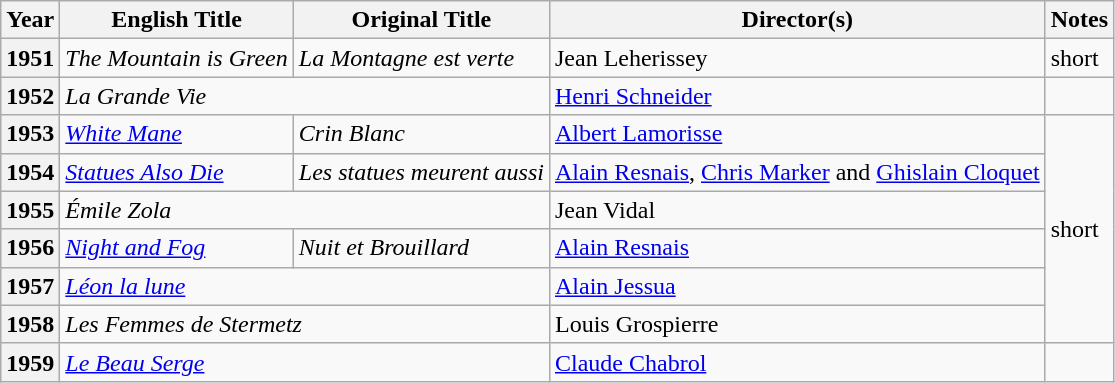<table class="wikitable">
<tr>
<th>Year</th>
<th>English Title</th>
<th>Original Title</th>
<th>Director(s)</th>
<th>Notes</th>
</tr>
<tr>
<th>1951</th>
<td><em>The Mountain is Green</em></td>
<td><em>La Montagne est verte</em></td>
<td>Jean Leherissey</td>
<td>short</td>
</tr>
<tr>
<th>1952</th>
<td colspan="2"><em>La Grande Vie</em></td>
<td><a href='#'>Henri Schneider</a></td>
<td></td>
</tr>
<tr>
<th>1953</th>
<td><em><a href='#'>White Mane</a></em></td>
<td><em>Crin Blanc</em></td>
<td><a href='#'>Albert Lamorisse</a></td>
<td rowspan="6">short</td>
</tr>
<tr>
<th>1954</th>
<td><em><a href='#'>Statues Also Die</a></em></td>
<td><em>Les statues meurent aussi</em></td>
<td><a href='#'>Alain Resnais</a>, <a href='#'>Chris Marker</a> and <a href='#'>Ghislain Cloquet</a></td>
</tr>
<tr>
<th>1955</th>
<td colspan="2"><em>Émile Zola</em></td>
<td>Jean Vidal</td>
</tr>
<tr>
<th>1956</th>
<td><em><a href='#'>Night and Fog</a></em></td>
<td><em>Nuit et Brouillard</em></td>
<td><a href='#'>Alain Resnais</a></td>
</tr>
<tr>
<th>1957</th>
<td colspan="2"><em><a href='#'>Léon la lune</a></em></td>
<td><a href='#'>Alain Jessua</a></td>
</tr>
<tr>
<th>1958</th>
<td colspan="2"><em>Les Femmes de Stermetz</em></td>
<td>Louis Grospierre</td>
</tr>
<tr>
<th>1959</th>
<td colspan="2"><em><a href='#'>Le Beau Serge</a></em></td>
<td><a href='#'>Claude Chabrol</a></td>
<td></td>
</tr>
</table>
